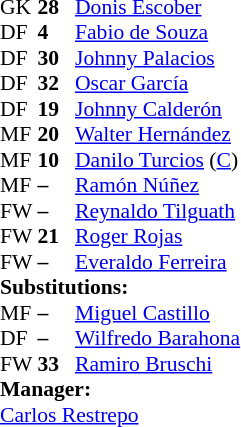<table style="font-size: 90%" cellspacing="0" cellpadding="0">
<tr>
<td colspan=4></td>
</tr>
<tr>
<th width="25"></th>
<th width="25"></th>
</tr>
<tr>
<td>GK</td>
<td><strong>28</strong></td>
<td> <a href='#'>Donis Escober</a></td>
</tr>
<tr>
<td>DF</td>
<td><strong>4</strong></td>
<td> <a href='#'>Fabio de Souza</a></td>
</tr>
<tr>
<td>DF</td>
<td><strong>30</strong></td>
<td> <a href='#'>Johnny Palacios</a></td>
</tr>
<tr>
<td>DF</td>
<td><strong>32</strong></td>
<td> <a href='#'>Oscar García</a></td>
</tr>
<tr>
<td>DF</td>
<td><strong>19</strong></td>
<td> <a href='#'>Johnny Calderón</a></td>
</tr>
<tr>
<td>MF</td>
<td><strong>20</strong></td>
<td> <a href='#'>Walter Hernández</a></td>
</tr>
<tr>
<td>MF</td>
<td><strong>10</strong></td>
<td> <a href='#'>Danilo Turcios</a> (<a href='#'>C</a>)</td>
<td></td>
<td></td>
</tr>
<tr>
<td>MF</td>
<td><strong>–</strong></td>
<td> <a href='#'>Ramón Núñez</a></td>
<td></td>
<td></td>
</tr>
<tr>
<td>FW</td>
<td><strong>–</strong></td>
<td> <a href='#'>Reynaldo Tilguath</a></td>
<td></td>
<td></td>
<td></td>
<td></td>
</tr>
<tr>
<td>FW</td>
<td><strong>21</strong></td>
<td> <a href='#'>Roger Rojas</a></td>
</tr>
<tr>
<td>FW</td>
<td><strong>–</strong></td>
<td> <a href='#'>Everaldo Ferreira</a></td>
<td></td>
<td></td>
</tr>
<tr>
<td colspan=3><strong>Substitutions:</strong></td>
</tr>
<tr>
<td>MF</td>
<td><strong>–</strong></td>
<td> <a href='#'>Miguel Castillo</a></td>
<td></td>
<td></td>
<td></td>
<td></td>
</tr>
<tr>
<td>DF</td>
<td><strong>–</strong></td>
<td> <a href='#'>Wilfredo Barahona</a></td>
<td></td>
<td></td>
</tr>
<tr>
<td>FW</td>
<td><strong>33</strong></td>
<td> <a href='#'>Ramiro Bruschi</a></td>
<td></td>
<td></td>
</tr>
<tr>
<td colspan=3><strong>Manager:</strong></td>
</tr>
<tr>
<td colspan=3> <a href='#'>Carlos Restrepo</a></td>
</tr>
</table>
